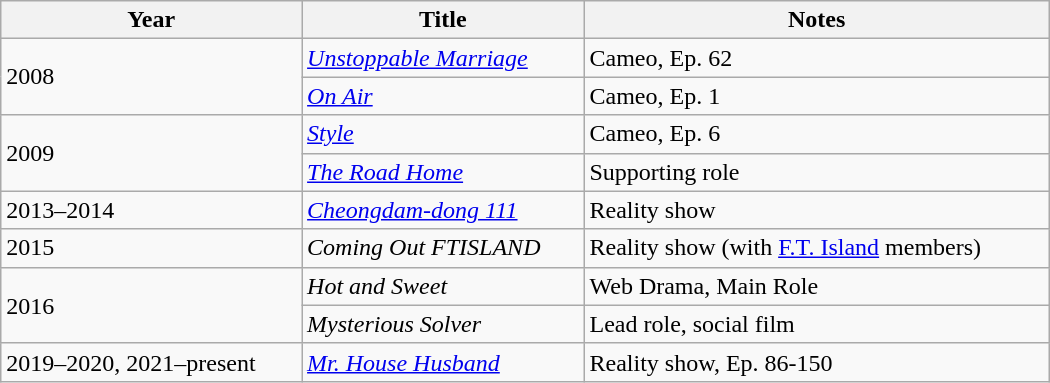<table class="wikitable" style="width: 700px;">
<tr>
<th>Year</th>
<th>Title</th>
<th>Notes</th>
</tr>
<tr>
<td rowspan="2">2008</td>
<td><em><a href='#'>Unstoppable Marriage</a></em></td>
<td>Cameo, Ep. 62</td>
</tr>
<tr>
<td><em><a href='#'>On Air</a></em></td>
<td>Cameo, Ep. 1</td>
</tr>
<tr>
<td rowspan="2">2009</td>
<td><em><a href='#'>Style</a></em></td>
<td>Cameo, Ep. 6</td>
</tr>
<tr>
<td><em><a href='#'>The Road Home</a></em></td>
<td>Supporting role</td>
</tr>
<tr>
<td>2013–2014</td>
<td><em><a href='#'>Cheongdam-dong 111</a></em></td>
<td>Reality show</td>
</tr>
<tr>
<td>2015</td>
<td><em>Coming Out FTISLAND</em></td>
<td>Reality show (with <a href='#'>F.T. Island</a> members)</td>
</tr>
<tr>
<td rowspan="2">2016</td>
<td><em>Hot and Sweet</em></td>
<td>Web Drama, Main Role</td>
</tr>
<tr>
<td><em>Mysterious Solver</em></td>
<td>Lead role, social film</td>
</tr>
<tr>
<td>2019–2020, 2021–present</td>
<td><em><a href='#'>Mr. House Husband</a></em></td>
<td>Reality show, Ep. 86-150</td>
</tr>
</table>
